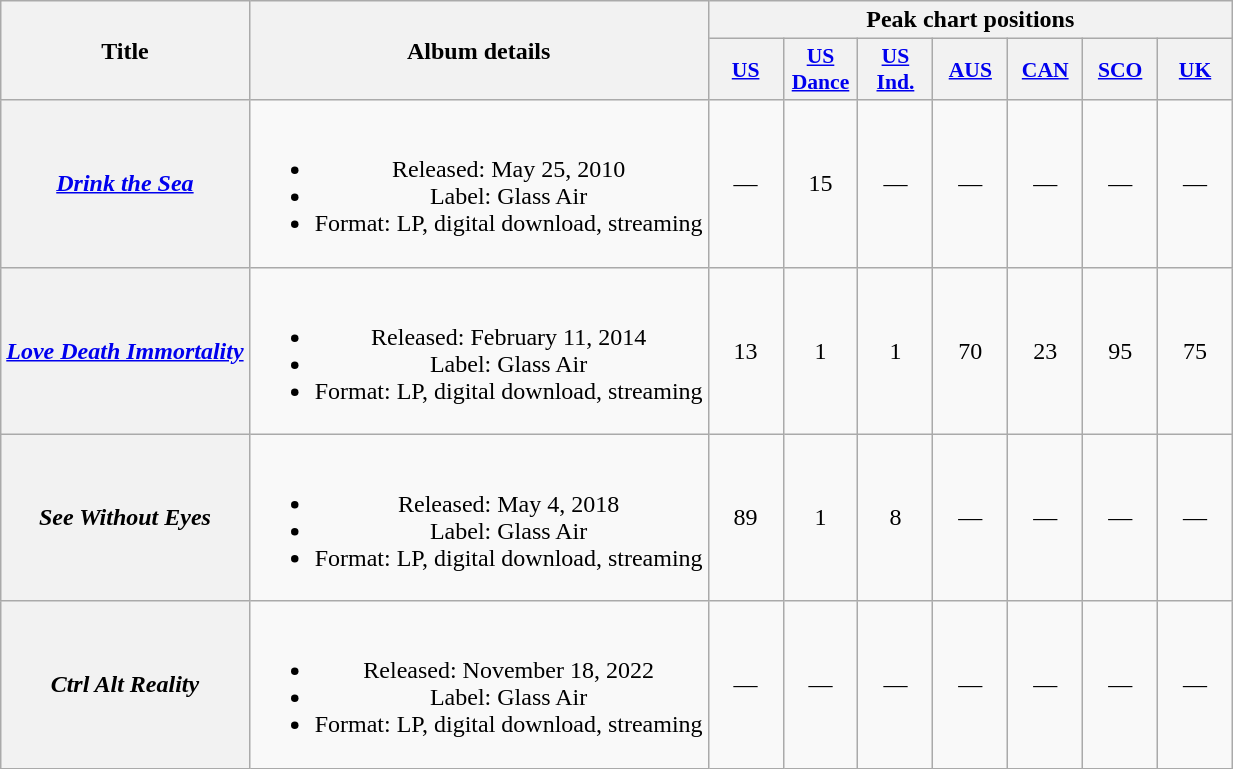<table class="wikitable plainrowheaders" style="text-align:center;">
<tr>
<th rowspan="2">Title</th>
<th rowspan="2">Album details</th>
<th colspan="7">Peak chart positions</th>
</tr>
<tr>
<th scope="col" style="width:3em;font-size:90%;"><a href='#'>US</a><br></th>
<th scope="col" style="width:3em;font-size:90%;"><a href='#'>US<br>Dance</a><br></th>
<th scope="col" style="width:3em;font-size:90%;"><a href='#'>US<br>Ind.</a><br></th>
<th scope="col" style="width:3em;font-size:90%;"><a href='#'>AUS</a><br></th>
<th scope="col" style="width:3em;font-size:90%;"><a href='#'>CAN</a><br></th>
<th scope="col" style="width:3em;font-size:90%;"><a href='#'>SCO</a><br></th>
<th scope="col" style="width:3em;font-size:90%;"><a href='#'>UK</a><br></th>
</tr>
<tr>
<th scope="row"><em><a href='#'>Drink the Sea</a></em></th>
<td><br><ul><li>Released: May 25, 2010</li><li>Label: Glass Air</li><li>Format: LP, digital download, streaming</li></ul></td>
<td>—</td>
<td>15</td>
<td>—</td>
<td>—</td>
<td>—</td>
<td>—</td>
<td>—</td>
</tr>
<tr>
<th scope="row"><em><a href='#'>Love Death Immortality</a></em></th>
<td><br><ul><li>Released: February 11, 2014</li><li>Label: Glass Air</li><li>Format: LP, digital download, streaming</li></ul></td>
<td>13</td>
<td>1</td>
<td>1</td>
<td>70</td>
<td>23</td>
<td>95</td>
<td>75</td>
</tr>
<tr>
<th scope="row"><em>See Without Eyes</em></th>
<td><br><ul><li>Released: May 4, 2018</li><li>Label: Glass Air</li><li>Format: LP, digital download, streaming</li></ul></td>
<td>89</td>
<td>1</td>
<td>8</td>
<td>—</td>
<td>—</td>
<td>—</td>
<td>—</td>
</tr>
<tr>
<th scope="row"><em>Ctrl Alt Reality</em></th>
<td><br><ul><li>Released: November 18, 2022</li><li>Label: Glass Air</li><li>Format: LP, digital download, streaming</li></ul></td>
<td>—</td>
<td>—</td>
<td>—</td>
<td>—</td>
<td>—</td>
<td>—</td>
<td>—</td>
</tr>
</table>
